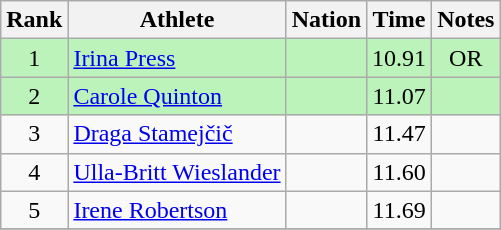<table class="wikitable sortable" style="text-align:center">
<tr>
<th>Rank</th>
<th>Athlete</th>
<th>Nation</th>
<th>Time</th>
<th>Notes</th>
</tr>
<tr bgcolor=bbf3bb>
<td>1</td>
<td align=left><a href='#'>Irina Press</a></td>
<td align=left></td>
<td>10.91</td>
<td>OR</td>
</tr>
<tr bgcolor=bbf3bb>
<td>2</td>
<td align=left><a href='#'>Carole Quinton</a></td>
<td align=left></td>
<td>11.07</td>
<td></td>
</tr>
<tr>
<td>3</td>
<td align=left><a href='#'>Draga Stamejčič</a></td>
<td align=left></td>
<td>11.47</td>
<td></td>
</tr>
<tr>
<td>4</td>
<td align=left><a href='#'>Ulla-Britt Wieslander</a></td>
<td align=left></td>
<td>11.60</td>
<td></td>
</tr>
<tr>
<td>5</td>
<td align=left><a href='#'>Irene Robertson</a></td>
<td align=left></td>
<td>11.69</td>
<td></td>
</tr>
<tr>
</tr>
</table>
